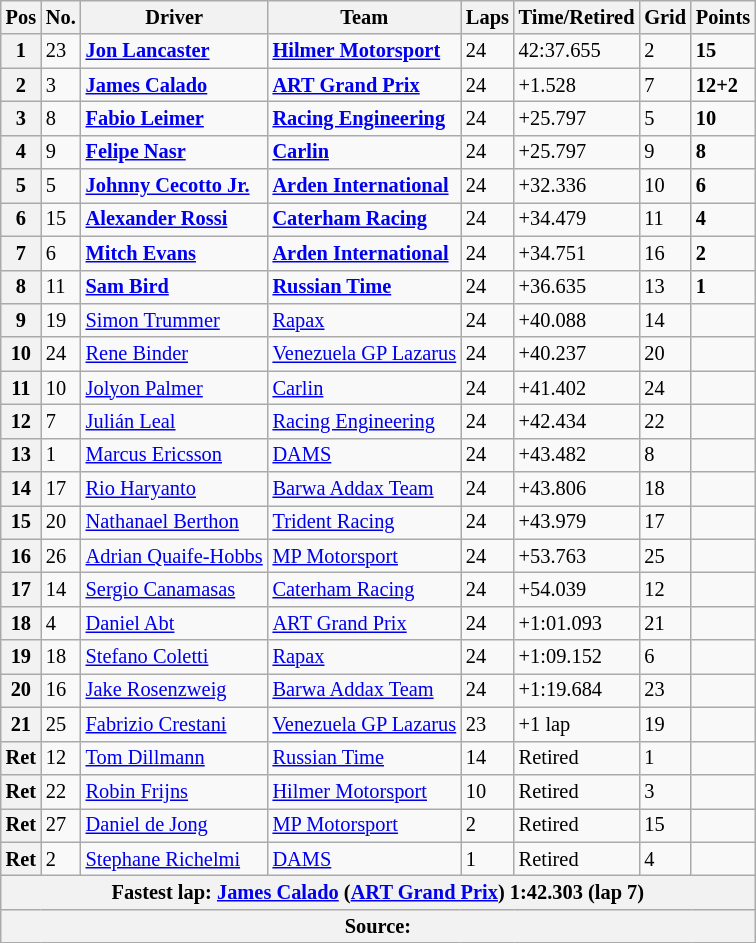<table class="wikitable" style="font-size:85%">
<tr>
<th>Pos</th>
<th>No.</th>
<th>Driver</th>
<th>Team</th>
<th>Laps</th>
<th>Time/Retired</th>
<th>Grid</th>
<th>Points</th>
</tr>
<tr>
<th>1</th>
<td>23</td>
<td> <strong><a href='#'>Jon Lancaster</a></strong></td>
<td><strong><a href='#'>Hilmer Motorsport</a></strong></td>
<td>24</td>
<td>42:37.655</td>
<td>2</td>
<td><strong>15</strong></td>
</tr>
<tr>
<th>2</th>
<td>3</td>
<td> <strong><a href='#'>James Calado</a></strong></td>
<td><strong><a href='#'>ART Grand Prix</a></strong></td>
<td>24</td>
<td>+1.528</td>
<td>7</td>
<td><strong>12+2</strong></td>
</tr>
<tr>
<th>3</th>
<td>8</td>
<td> <strong><a href='#'>Fabio Leimer</a></strong></td>
<td><strong><a href='#'>Racing Engineering</a></strong></td>
<td>24</td>
<td>+25.797</td>
<td>5</td>
<td><strong>10</strong></td>
</tr>
<tr>
<th>4</th>
<td>9</td>
<td> <strong><a href='#'>Felipe Nasr</a></strong></td>
<td><strong><a href='#'>Carlin</a></strong></td>
<td>24</td>
<td>+25.797</td>
<td>9</td>
<td><strong>8</strong></td>
</tr>
<tr>
<th>5</th>
<td>5</td>
<td> <strong><a href='#'>Johnny Cecotto Jr.</a></strong></td>
<td><strong><a href='#'>Arden International</a></strong></td>
<td>24</td>
<td>+32.336</td>
<td>10</td>
<td><strong>6</strong></td>
</tr>
<tr>
<th>6</th>
<td>15</td>
<td> <strong><a href='#'>Alexander Rossi</a></strong></td>
<td><strong><a href='#'>Caterham Racing</a></strong></td>
<td>24</td>
<td>+34.479</td>
<td>11</td>
<td><strong>4</strong></td>
</tr>
<tr>
<th>7</th>
<td>6</td>
<td> <strong><a href='#'>Mitch Evans</a></strong></td>
<td><strong><a href='#'>Arden International</a></strong></td>
<td>24</td>
<td>+34.751</td>
<td>16</td>
<td><strong>2</strong></td>
</tr>
<tr>
<th>8</th>
<td>11</td>
<td> <strong><a href='#'>Sam Bird</a></strong></td>
<td><strong><a href='#'>Russian Time</a></strong></td>
<td>24</td>
<td>+36.635</td>
<td>13</td>
<td><strong>1</strong></td>
</tr>
<tr>
<th>9</th>
<td>19</td>
<td> <a href='#'>Simon Trummer</a></td>
<td><a href='#'>Rapax</a></td>
<td>24</td>
<td>+40.088</td>
<td>14</td>
<td></td>
</tr>
<tr>
<th>10</th>
<td>24</td>
<td> <a href='#'>Rene Binder</a></td>
<td><a href='#'>Venezuela GP Lazarus</a></td>
<td>24</td>
<td>+40.237</td>
<td>20</td>
<td></td>
</tr>
<tr>
<th>11</th>
<td>10</td>
<td> <a href='#'>Jolyon Palmer</a></td>
<td><a href='#'>Carlin</a></td>
<td>24</td>
<td>+41.402</td>
<td>24</td>
<td></td>
</tr>
<tr>
<th>12</th>
<td>7</td>
<td> <a href='#'>Julián Leal</a></td>
<td><a href='#'>Racing Engineering</a></td>
<td>24</td>
<td>+42.434</td>
<td>22</td>
<td></td>
</tr>
<tr>
<th>13</th>
<td>1</td>
<td> <a href='#'>Marcus Ericsson</a></td>
<td><a href='#'>DAMS</a></td>
<td>24</td>
<td>+43.482</td>
<td>8</td>
<td></td>
</tr>
<tr>
<th>14</th>
<td>17</td>
<td> <a href='#'>Rio Haryanto</a></td>
<td><a href='#'>Barwa Addax Team</a></td>
<td>24</td>
<td>+43.806</td>
<td>18</td>
<td></td>
</tr>
<tr>
<th>15</th>
<td>20</td>
<td> <a href='#'>Nathanael Berthon</a></td>
<td><a href='#'>Trident Racing</a></td>
<td>24</td>
<td>+43.979</td>
<td>17</td>
<td></td>
</tr>
<tr>
<th>16</th>
<td>26</td>
<td> <a href='#'>Adrian Quaife-Hobbs</a></td>
<td><a href='#'>MP Motorsport</a></td>
<td>24</td>
<td>+53.763</td>
<td>25</td>
<td></td>
</tr>
<tr>
<th>17</th>
<td>14</td>
<td> <a href='#'>Sergio Canamasas</a></td>
<td><a href='#'>Caterham Racing</a></td>
<td>24</td>
<td>+54.039</td>
<td>12</td>
<td></td>
</tr>
<tr>
<th>18</th>
<td>4</td>
<td> <a href='#'>Daniel Abt</a></td>
<td><a href='#'>ART Grand Prix</a></td>
<td>24</td>
<td>+1:01.093</td>
<td>21</td>
<td></td>
</tr>
<tr>
<th>19</th>
<td>18</td>
<td> <a href='#'>Stefano Coletti</a></td>
<td><a href='#'>Rapax</a></td>
<td>24</td>
<td>+1:09.152</td>
<td>6</td>
<td></td>
</tr>
<tr>
<th>20</th>
<td>16</td>
<td> <a href='#'>Jake Rosenzweig</a></td>
<td><a href='#'>Barwa Addax Team</a></td>
<td>24</td>
<td>+1:19.684</td>
<td>23</td>
<td></td>
</tr>
<tr>
<th>21</th>
<td>25</td>
<td> <a href='#'>Fabrizio Crestani</a></td>
<td><a href='#'>Venezuela GP Lazarus</a></td>
<td>23</td>
<td>+1 lap</td>
<td>19</td>
<td></td>
</tr>
<tr>
<th>Ret</th>
<td>12</td>
<td> <a href='#'>Tom Dillmann</a></td>
<td><a href='#'>Russian Time</a></td>
<td>14</td>
<td>Retired</td>
<td>1</td>
<td></td>
</tr>
<tr>
<th>Ret</th>
<td>22</td>
<td> <a href='#'>Robin Frijns</a></td>
<td><a href='#'>Hilmer Motorsport</a></td>
<td>10</td>
<td>Retired</td>
<td>3</td>
<td></td>
</tr>
<tr>
<th>Ret</th>
<td>27</td>
<td> <a href='#'>Daniel de Jong</a></td>
<td><a href='#'>MP Motorsport</a></td>
<td>2</td>
<td>Retired</td>
<td>15</td>
<td></td>
</tr>
<tr>
<th>Ret</th>
<td>2</td>
<td> <a href='#'>Stephane Richelmi</a></td>
<td><a href='#'>DAMS</a></td>
<td>1</td>
<td>Retired</td>
<td>4</td>
<td></td>
</tr>
<tr>
<th colspan=8>Fastest lap: <a href='#'>James Calado</a> (<a href='#'>ART Grand Prix</a>) 1:42.303 (lap 7)</th>
</tr>
<tr>
<th colspan="8">Source:</th>
</tr>
</table>
